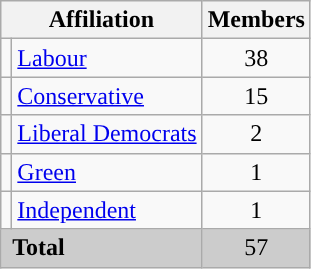<table class="wikitable">
<tr>
<th colspan="2">Affiliation</th>
<th>Members</th>
</tr>
<tr>
<td style="color:inherit;background:"></td>
<td><a href='#'>Labour</a></td>
<td style="text-align:center;">38</td>
</tr>
<tr>
<td style="color:inherit;background:"></td>
<td><a href='#'>Conservative</a></td>
<td style="text-align:center;">15</td>
</tr>
<tr>
<td style="color:inherit;background:"></td>
<td><a href='#'>Liberal Democrats</a></td>
<td style="text-align:center;">2</td>
</tr>
<tr>
<td style="color:inherit;background:"></td>
<td><a href='#'>Green</a></td>
<td style="text-align:center;">1</td>
</tr>
<tr>
<td style="color:inherit;background:"></td>
<td><a href='#'>Independent</a></td>
<td style="text-align:center;">1</td>
</tr>
<tr style="background:#ccc;">
<td colspan="2"> <strong>Total</strong></td>
<td style="text-align:center;">57</td>
</tr>
</table>
